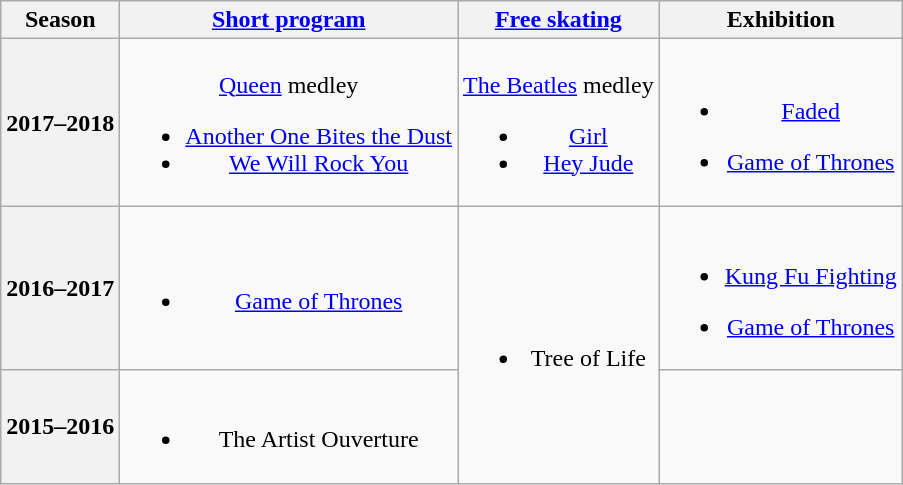<table class=wikitable style=text-align:center>
<tr>
<th>Season</th>
<th><a href='#'>Short program</a></th>
<th><a href='#'>Free skating</a></th>
<th>Exhibition</th>
</tr>
<tr>
<th>2017–2018 <br> </th>
<td><br><a href='#'>Queen</a> medley<ul><li><a href='#'>Another One Bites the Dust</a></li><li><a href='#'>We Will Rock You</a></li></ul></td>
<td><br><a href='#'>The Beatles</a> medley<ul><li><a href='#'>Girl</a></li><li><a href='#'>Hey Jude</a></li></ul></td>
<td><br><ul><li><a href='#'>Faded</a> <br></li></ul><ul><li><a href='#'>Game of Thrones</a> <br></li></ul></td>
</tr>
<tr>
<th>2016–2017 <br> </th>
<td><br><ul><li><a href='#'>Game of Thrones</a> <br></li></ul></td>
<td rowspan=2><br><ul><li>Tree of Life <br></li></ul></td>
<td><br><ul><li><a href='#'>Kung Fu Fighting</a> <br></li></ul><ul><li><a href='#'>Game of Thrones</a> <br></li></ul></td>
</tr>
<tr>
<th>2015–2016 <br> </th>
<td><br><ul><li>The Artist Ouverture <br></li></ul></td>
<td></td>
</tr>
</table>
